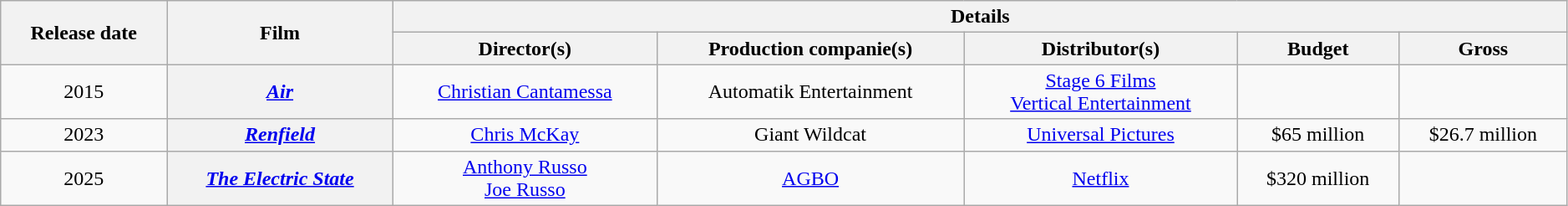<table class="wikitable sortable" style="text-align:center; width:99%;">
<tr>
<th rowspan="2">Release date</th>
<th rowspan="2">Film</th>
<th colspan="5">Details</th>
</tr>
<tr>
<th>Director(s)</th>
<th>Production companie(s)</th>
<th>Distributor(s)</th>
<th>Budget</th>
<th>Gross</th>
</tr>
<tr>
<td>2015</td>
<th><em><a href='#'>Air</a></em></th>
<td><a href='#'>Christian Cantamessa</a></td>
<td>Automatik Entertainment</td>
<td><a href='#'>Stage 6 Films</a><br><a href='#'>Vertical Entertainment</a></td>
<td></td>
<td></td>
</tr>
<tr>
<td>2023</td>
<th><em><a href='#'>Renfield</a></em></th>
<td><a href='#'>Chris McKay</a></td>
<td>Giant Wildcat</td>
<td><a href='#'>Universal Pictures</a></td>
<td>$65 million</td>
<td>$26.7 million</td>
</tr>
<tr>
<td>2025</td>
<th><em><a href='#'>The Electric State</a></em></th>
<td><a href='#'>Anthony Russo<br>Joe Russo</a></td>
<td><a href='#'>AGBO</a></td>
<td><a href='#'>Netflix</a></td>
<td>$320 million</td>
<td></td>
</tr>
</table>
